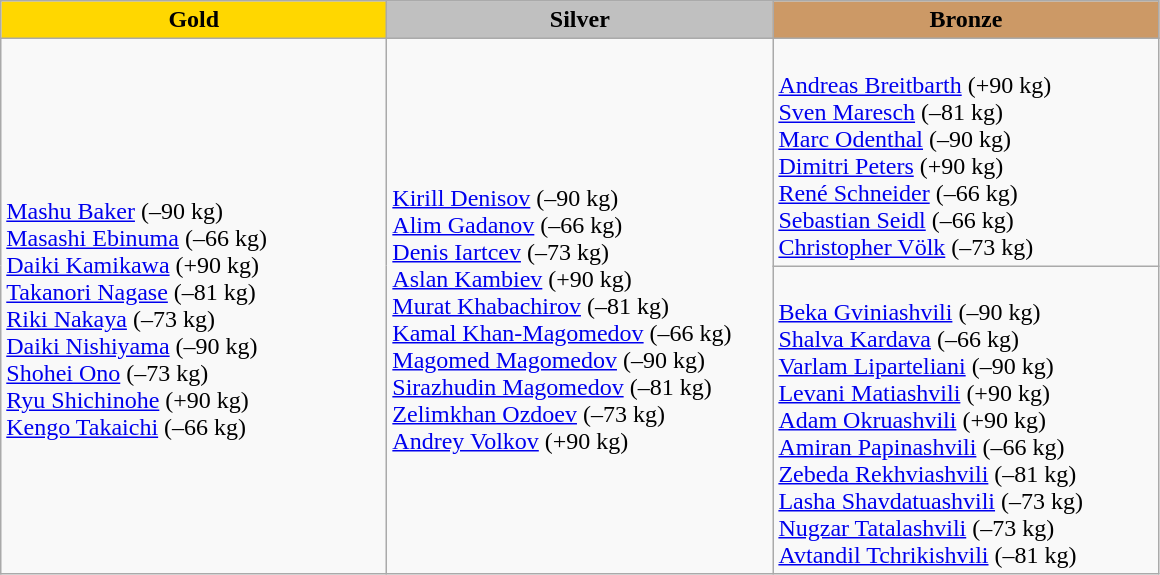<table class="wikitable" style="text-align:left">
<tr align="center">
<td width=250 bgcolor=gold><strong>Gold</strong></td>
<td width=250 bgcolor=silver><strong>Silver</strong></td>
<td width=250 bgcolor=CC9966><strong>Bronze</strong></td>
</tr>
<tr>
<td rowspan=2><br><a href='#'>Mashu Baker</a> (–90 kg)<br><a href='#'>Masashi Ebinuma</a> (–66 kg)<br> <a href='#'>Daiki Kamikawa</a> (+90 kg)<br><a href='#'>Takanori Nagase</a> (–81 kg)<br><a href='#'>Riki Nakaya</a> (–73 kg)<br><a href='#'>Daiki Nishiyama</a> (–90 kg)<br><a href='#'>Shohei Ono</a> (–73 kg)<br><a href='#'>Ryu Shichinohe</a> (+90 kg)<br><a href='#'>Kengo Takaichi</a> (–66 kg)</td>
<td rowspan=2><br><a href='#'>Kirill Denisov</a> (–90 kg)<br><a href='#'>Alim Gadanov</a> (–66 kg)<br><a href='#'>Denis Iartcev</a> (–73 kg)<br><a href='#'>Aslan Kambiev</a> (+90 kg)<br> <a href='#'>Murat Khabachirov</a> (–81 kg)<br> <a href='#'>Kamal Khan-Magomedov</a> (–66 kg)<br><a href='#'>Magomed Magomedov</a> (–90 kg)<br><a href='#'>Sirazhudin Magomedov</a> (–81 kg)<br><a href='#'>Zelimkhan Ozdoev</a> (–73 kg)<br><a href='#'>Andrey Volkov</a> (+90 kg)</td>
<td><br><a href='#'>Andreas Breitbarth</a> (+90 kg)<br><a href='#'>Sven Maresch</a> (–81 kg)<br><a href='#'>Marc Odenthal</a> (–90 kg)<br> <a href='#'>Dimitri Peters</a> (+90 kg)<br><a href='#'>René Schneider</a> (–66 kg)<br><a href='#'>Sebastian Seidl</a> (–66 kg)<br><a href='#'>Christopher Völk</a> (–73 kg)</td>
</tr>
<tr>
<td><br><a href='#'>Beka Gviniashvili</a> (–90 kg)<br><a href='#'>Shalva Kardava</a> (–66 kg)<br><a href='#'>Varlam Liparteliani</a> (–90 kg)<br> <a href='#'>Levani Matiashvili</a> (+90 kg)<br><a href='#'>Adam Okruashvili</a> (+90 kg)<br><a href='#'>Amiran Papinashvili</a> (–66 kg)<br><a href='#'>Zebeda Rekhviashvili</a> (–81 kg)<br> <a href='#'>Lasha Shavdatuashvili</a> (–73 kg)<br> <a href='#'>Nugzar Tatalashvili</a> (–73 kg)<br> <a href='#'>Avtandil Tchrikishvili</a> (–81 kg)</td>
</tr>
</table>
